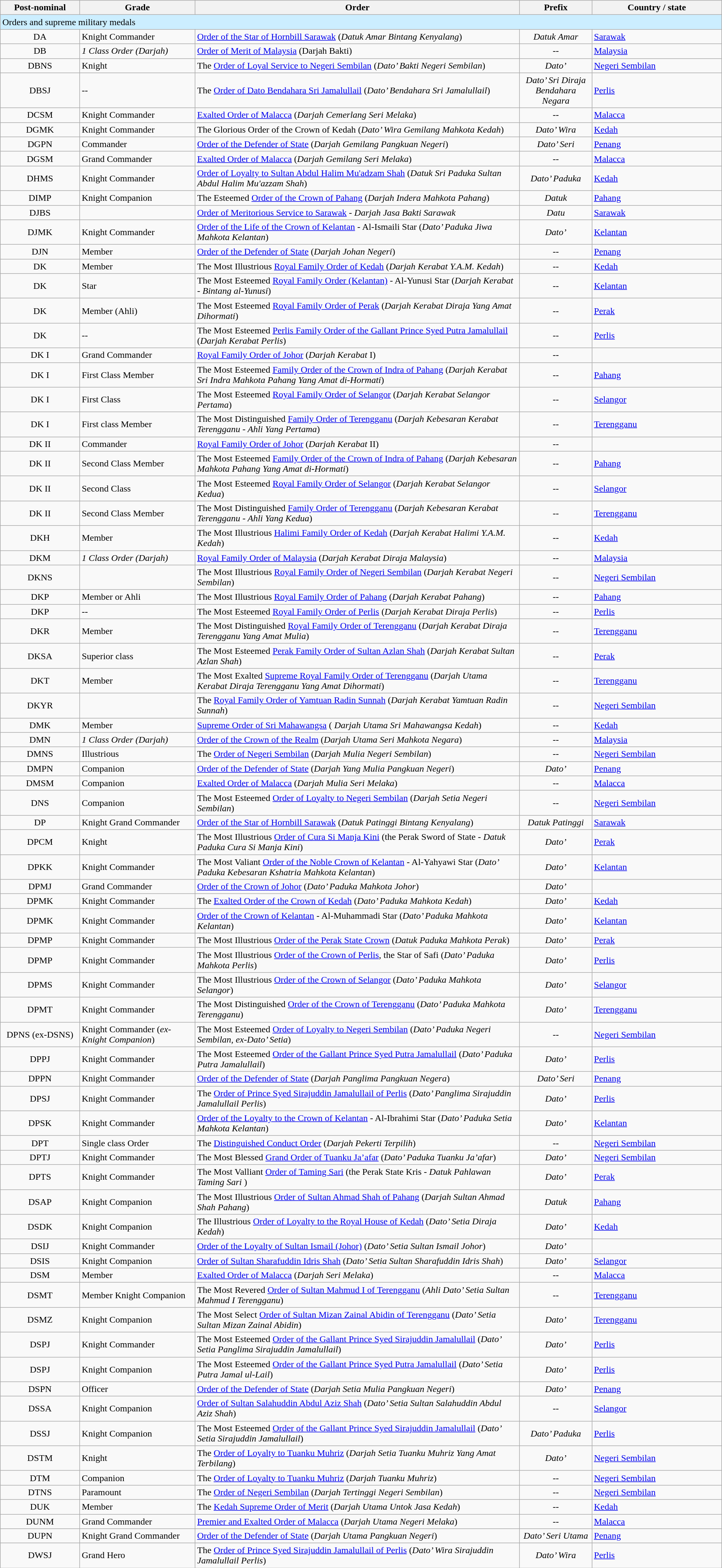<table class="wikitable" width=100%>
<tr>
<th width=11%>Post-nominal</th>
<th width=16%>Grade</th>
<th>Order</th>
<th width=10%>Prefix</th>
<th width=18%>Country / state</th>
</tr>
<tr>
<td colspan=5 style="background-color:#cceeff">Orders and supreme military medals</td>
</tr>
<tr>
<td align=center>DA</td>
<td>Knight Commander</td>
<td><a href='#'>Order of the Star of Hornbill Sarawak</a> (<em>Datuk Amar Bintang Kenyalang</em>)</td>
<td align=center><em>Datuk Amar</em></td>
<td> <a href='#'>Sarawak</a></td>
</tr>
<tr>
<td align=center>DB</td>
<td><em>1 Class Order (Darjah)</em></td>
<td><a href='#'>Order of Merit of Malaysia</a> (Darjah Bakti)</td>
<td align=center>--</td>
<td> <a href='#'>Malaysia</a></td>
</tr>
<tr>
<td align=center>DBNS</td>
<td>Knight</td>
<td>The <a href='#'>Order of Loyal Service to Negeri Sembilan</a> (<em>Dato’ Bakti Negeri Sembilan</em>)</td>
<td align=center><em>Dato’</em></td>
<td> <a href='#'>Negeri Sembilan</a></td>
</tr>
<tr>
<td align=center>DBSJ</td>
<td>--</td>
<td>The <a href='#'>Order of Dato Bendahara Sri Jamalullail</a> (<em>Dato’ Bendahara Sri Jamalullail</em>)</td>
<td align=center><em>Dato’ Sri Diraja Bendahara Negara</em></td>
<td> <a href='#'>Perlis</a></td>
</tr>
<tr>
<td align=center>DCSM</td>
<td>Knight Commander</td>
<td><a href='#'>Exalted Order of Malacca</a> (<em>Darjah Cemerlang Seri Melaka</em>)</td>
<td align=center>--</td>
<td> <a href='#'>Malacca</a></td>
</tr>
<tr>
<td align=center>DGMK</td>
<td>Knight Commander</td>
<td>The Glorious Order of the Crown of Kedah (<em>Dato’ Wira Gemilang Mahkota Kedah</em>)</td>
<td align=center><em>Dato’ Wira</em></td>
<td> <a href='#'>Kedah</a></td>
</tr>
<tr>
<td align=center>DGPN</td>
<td>Commander</td>
<td><a href='#'>Order of the Defender of State</a> (<em>Darjah Gemilang Pangkuan Negeri</em>)</td>
<td align=center><em>Dato’ Seri</em></td>
<td> <a href='#'>Penang</a></td>
</tr>
<tr>
<td align=center>DGSM</td>
<td>Grand Commander</td>
<td><a href='#'>Exalted Order of Malacca</a> (<em>Darjah Gemilang Seri Melaka</em>)</td>
<td align=center>--</td>
<td> <a href='#'>Malacca</a></td>
</tr>
<tr>
<td align=center>DHMS</td>
<td>Knight Commander</td>
<td><a href='#'>Order of Loyalty to Sultan Abdul Halim Mu'adzam Shah</a> (<em>Datuk Sri Paduka Sultan Abdul Halim Mu'azzam Shah</em>)</td>
<td align=center><em>Dato’ Paduka</em></td>
<td> <a href='#'>Kedah</a></td>
</tr>
<tr>
<td align=center>DIMP</td>
<td>Knight Companion</td>
<td>The Esteemed <a href='#'>Order of the Crown of Pahang</a> (<em>Darjah Indera Mahkota Pahang</em>)</td>
<td align=center><em>Datuk</em></td>
<td> <a href='#'>Pahang</a></td>
</tr>
<tr>
<td align=center>DJBS</td>
<td></td>
<td><a href='#'>Order of Meritorious Service to Sarawak</a> - <em>Darjah Jasa Bakti Sarawak</em></td>
<td align=center><em>Datu</em></td>
<td> <a href='#'>Sarawak</a></td>
</tr>
<tr>
<td align=center>DJMK</td>
<td>Knight Commander</td>
<td><a href='#'>Order of the Life of the Crown of Kelantan</a> - Al-Ismaili Star (<em>Dato’ Paduka Jiwa Mahkota Kelantan</em>)</td>
<td align=center><em>Dato’</em></td>
<td> <a href='#'>Kelantan</a></td>
</tr>
<tr>
<td align=center>DJN</td>
<td>Member</td>
<td><a href='#'>Order of the Defender of State</a> (<em>Darjah Johan Negeri</em>)</td>
<td align=center>--</td>
<td> <a href='#'>Penang</a></td>
</tr>
<tr>
<td align=center>DK</td>
<td>Member</td>
<td>The Most Illustrious <a href='#'>Royal Family Order of Kedah</a> (<em>Darjah Kerabat Y.A.M. Kedah</em>)</td>
<td align=center>--</td>
<td> <a href='#'>Kedah</a></td>
</tr>
<tr>
<td align=center>DK</td>
<td>Star</td>
<td>The Most Esteemed <a href='#'>Royal Family Order (Kelantan)</a> - Al-Yunusi Star (<em>Darjah Kerabat - Bintang al-Yunusi</em>)</td>
<td align=center>--</td>
<td> <a href='#'>Kelantan</a></td>
</tr>
<tr>
<td align=center>DK</td>
<td>Member (Ahli)</td>
<td>The Most Esteemed <a href='#'>Royal Family Order of Perak</a> (<em>Darjah Kerabat Diraja Yang Amat Dihormati</em>)</td>
<td align=center>--</td>
<td> <a href='#'>Perak</a></td>
</tr>
<tr>
<td align=center>DK</td>
<td>--</td>
<td>The Most Esteemed <a href='#'>Perlis Family Order of the Gallant Prince Syed Putra Jamalullail</a> (<em>Darjah Kerabat Perlis</em>)</td>
<td align=center>--</td>
<td> <a href='#'>Perlis</a></td>
</tr>
<tr>
<td align=center>DK I</td>
<td>Grand Commander</td>
<td><a href='#'>Royal Family Order of Johor</a> (<em>Darjah Kerabat</em> I)</td>
<td align=center>--</td>
<td></td>
</tr>
<tr>
<td align=center>DK I</td>
<td>First Class Member</td>
<td>The Most Esteemed <a href='#'>Family Order of the Crown of Indra of Pahang</a> (<em>Darjah Kerabat Sri Indra Mahkota Pahang Yang Amat di-Hormati</em>)</td>
<td align=center>--</td>
<td> <a href='#'>Pahang</a></td>
</tr>
<tr>
<td align=center>DK I</td>
<td>First Class</td>
<td>The Most Esteemed <a href='#'>Royal Family Order of Selangor</a> (<em>Darjah Kerabat Selangor Pertama</em>)</td>
<td align=center>--</td>
<td> <a href='#'>Selangor</a></td>
</tr>
<tr>
<td align=center>DK I</td>
<td>First class Member</td>
<td>The Most Distinguished <a href='#'>Family Order of Terengganu</a> (<em>Darjah Kebesaran Kerabat Terengganu - Ahli Yang Pertama</em>)</td>
<td align=center>--</td>
<td> <a href='#'>Terengganu</a></td>
</tr>
<tr>
<td align=center>DK II</td>
<td>Commander</td>
<td><a href='#'>Royal Family Order of Johor</a> (<em>Darjah Kerabat</em> II)</td>
<td align=center>--</td>
<td></td>
</tr>
<tr>
<td align=center>DK II</td>
<td>Second Class Member</td>
<td>The Most Esteemed <a href='#'>Family Order of the Crown of Indra of Pahang</a> (<em>Darjah Kebesaran Mahkota Pahang Yang Amat di-Hormati</em>)</td>
<td align=center>--</td>
<td> <a href='#'>Pahang</a></td>
</tr>
<tr>
<td align=center>DK II</td>
<td>Second Class</td>
<td>The Most Esteemed <a href='#'>Royal Family Order of Selangor</a> (<em>Darjah Kerabat Selangor Kedua</em>)</td>
<td align=center>--</td>
<td> <a href='#'>Selangor</a></td>
</tr>
<tr>
<td align=center>DK II</td>
<td>Second Class Member</td>
<td>The Most Distinguished <a href='#'>Family Order of Terengganu</a> (<em>Darjah Kebesaran Kerabat Terengganu - Ahli Yang Kedua</em>)</td>
<td align=center>--</td>
<td> <a href='#'>Terengganu</a></td>
</tr>
<tr>
<td align=center>DKH</td>
<td>Member</td>
<td>The Most Illustrious <a href='#'>Halimi Family Order of Kedah</a> (<em>Darjah Kerabat Halimi Y.A.M. Kedah</em>)</td>
<td align=center>--</td>
<td> <a href='#'>Kedah</a></td>
</tr>
<tr>
<td align=center>DKM</td>
<td><em>1 Class Order (Darjah)</em></td>
<td><a href='#'>Royal Family Order of Malaysia</a> (<em>Darjah Kerabat Diraja Malaysia</em>)</td>
<td align=center>--</td>
<td> <a href='#'>Malaysia</a></td>
</tr>
<tr>
<td align=center>DKNS</td>
<td></td>
<td>The Most Illustrious <a href='#'>Royal Family Order of Negeri Sembilan</a> (<em>Darjah Kerabat Negeri Sembilan</em>)</td>
<td align=center>--</td>
<td> <a href='#'>Negeri Sembilan</a></td>
</tr>
<tr>
<td align=center>DKP</td>
<td>Member or Ahli</td>
<td>The Most Illustrious <a href='#'>Royal Family Order of Pahang</a> (<em>Darjah Kerabat Pahang</em>)</td>
<td align=center>--</td>
<td> <a href='#'>Pahang</a></td>
</tr>
<tr>
<td align=center>DKP</td>
<td>--</td>
<td>The Most Esteemed <a href='#'>Royal Family Order of Perlis</a> (<em>Darjah Kerabat Diraja Perlis</em>)</td>
<td align=center>--</td>
<td> <a href='#'>Perlis</a></td>
</tr>
<tr>
<td align=center>DKR</td>
<td>Member</td>
<td>The Most Distinguished <a href='#'>Royal Family Order of Terengganu</a> (<em>Darjah Kerabat Diraja Terengganu Yang Amat Mulia</em>)</td>
<td align=center>--</td>
<td> <a href='#'>Terengganu</a></td>
</tr>
<tr>
<td align=center>DKSA</td>
<td>Superior class</td>
<td>The Most Esteemed <a href='#'>Perak Family Order of Sultan Azlan Shah</a> (<em>Darjah Kerabat Sultan Azlan Shah</em>)</td>
<td align=center>--</td>
<td> <a href='#'>Perak</a></td>
</tr>
<tr>
<td align=center>DKT</td>
<td>Member</td>
<td>The Most Exalted <a href='#'>Supreme Royal Family Order of Terengganu</a> (<em>Darjah Utama Kerabat Diraja Terengganu Yang Amat Dihormati</em>)</td>
<td align=center>--</td>
<td> <a href='#'>Terengganu</a></td>
</tr>
<tr>
<td align=center>DKYR</td>
<td></td>
<td>The <a href='#'>Royal Family Order of Yamtuan Radin Sunnah</a> (<em>Darjah Kerabat Yamtuan Radin Sunnah</em>)</td>
<td align=center>--</td>
<td> <a href='#'>Negeri Sembilan</a></td>
</tr>
<tr>
<td align=center>DMK</td>
<td>Member</td>
<td><a href='#'>Supreme Order of Sri Mahawangsa</a> ( <em>Darjah Utama Sri Mahawangsa Kedah</em>)</td>
<td align=center>--</td>
<td> <a href='#'>Kedah</a></td>
</tr>
<tr>
<td align=center>DMN</td>
<td><em>1 Class Order (Darjah)</em></td>
<td><a href='#'>Order of the Crown of the Realm</a> (<em>Darjah Utama Seri Mahkota Negara</em>)</td>
<td align=center>--</td>
<td> <a href='#'>Malaysia</a></td>
</tr>
<tr>
<td align=center>DMNS</td>
<td>Illustrious</td>
<td>The <a href='#'>Order of Negeri Sembilan</a> (<em>Darjah Mulia Negeri Sembilan</em>)</td>
<td align=center>--</td>
<td> <a href='#'>Negeri Sembilan</a></td>
</tr>
<tr>
<td align=center>DMPN</td>
<td>Companion</td>
<td><a href='#'>Order of the Defender of State</a> (<em>Darjah Yang Mulia Pangkuan Negeri</em>)</td>
<td align=center><em>Dato’</em></td>
<td> <a href='#'>Penang</a></td>
</tr>
<tr>
<td align=center>DMSM</td>
<td>Companion</td>
<td><a href='#'>Exalted Order of Malacca</a> (<em>Darjah Mulia Seri Melaka</em>)</td>
<td align=center>--</td>
<td> <a href='#'>Malacca</a></td>
</tr>
<tr>
<td align=center>DNS</td>
<td>Companion</td>
<td>The Most Esteemed <a href='#'>Order of Loyalty to Negeri Sembilan</a> (<em>Darjah Setia Negeri Sembilan</em>)</td>
<td align=center>--</td>
<td> <a href='#'>Negeri Sembilan</a></td>
</tr>
<tr>
<td align=center>DP</td>
<td>Knight Grand Commander</td>
<td><a href='#'>Order of the Star of Hornbill Sarawak</a> (<em>Datuk Patinggi Bintang Kenyalang</em>)</td>
<td align=center><em>Datuk Patinggi</em></td>
<td> <a href='#'>Sarawak</a></td>
</tr>
<tr>
<td align=center>DPCM</td>
<td>Knight</td>
<td>The Most Illustrious <a href='#'>Order of Cura Si Manja Kini</a> (the Perak Sword of State - <em>Datuk Paduka Cura Si Manja Kini</em>)</td>
<td align=center><em>Dato’</em></td>
<td> <a href='#'>Perak</a></td>
</tr>
<tr>
<td align=center>DPKK</td>
<td>Knight Commander</td>
<td>The Most Valiant <a href='#'>Order of the Noble Crown of Kelantan</a> - Al-Yahyawi Star (<em>Dato’ Paduka Kebesaran Kshatria Mahkota Kelantan</em>)</td>
<td align=center><em>Dato’</em></td>
<td> <a href='#'>Kelantan</a></td>
</tr>
<tr>
<td align=center>DPMJ</td>
<td>Grand Commander</td>
<td><a href='#'>Order of the Crown of Johor</a> (<em>Dato’ Paduka Mahkota Johor</em>)</td>
<td align=center><em>Dato’</em></td>
<td></td>
</tr>
<tr>
<td align=center>DPMK</td>
<td>Knight Commander</td>
<td>The <a href='#'>Exalted Order of the Crown of Kedah</a> (<em>Dato’ Paduka Mahkota Kedah</em>)</td>
<td align=center><em>Dato’</em></td>
<td> <a href='#'>Kedah</a></td>
</tr>
<tr>
<td align=center>DPMK</td>
<td>Knight Commander</td>
<td><a href='#'>Order of the Crown of Kelantan</a> - Al-Muhammadi Star (<em>Dato’ Paduka Mahkota Kelantan</em>)</td>
<td align=center><em>Dato’</em></td>
<td> <a href='#'>Kelantan</a></td>
</tr>
<tr>
<td align=center>DPMP</td>
<td>Knight Commander</td>
<td>The Most Illustrious <a href='#'>Order of the Perak State Crown</a> (<em>Datuk Paduka Mahkota Perak</em>)</td>
<td align=center><em>Dato’</em></td>
<td> <a href='#'>Perak</a></td>
</tr>
<tr>
<td align=center>DPMP</td>
<td>Knight Commander</td>
<td>The Most Illustrious <a href='#'>Order of the Crown of Perlis</a>, the Star of Safi (<em>Dato’ Paduka Mahkota Perlis</em>)</td>
<td align=center><em>Dato’</em></td>
<td> <a href='#'>Perlis</a></td>
</tr>
<tr>
<td align=center>DPMS</td>
<td>Knight Commander</td>
<td>The Most Illustrious <a href='#'>Order of the Crown of Selangor</a> (<em>Dato’ Paduka Mahkota Selangor</em>)</td>
<td align=center><em>Dato’</em></td>
<td> <a href='#'>Selangor</a></td>
</tr>
<tr>
<td align=center>DPMT</td>
<td>Knight Commander</td>
<td>The Most Distinguished <a href='#'>Order of the Crown of Terengganu</a> (<em>Dato’ Paduka Mahkota Terengganu</em>)</td>
<td align=center><em>Dato’</em></td>
<td> <a href='#'>Terengganu</a></td>
</tr>
<tr>
<td align=center>DPNS (ex-DSNS)</td>
<td>Knight Commander (<em>ex- Knight Companion</em>)</td>
<td>The Most Esteemed <a href='#'>Order of Loyalty to Negeri Sembilan</a> (<em>Dato’ Paduka Negeri Sembilan, ex-Dato’ Setia</em>)</td>
<td align=center>--</td>
<td> <a href='#'>Negeri Sembilan</a></td>
</tr>
<tr>
<td align=center>DPPJ</td>
<td>Knight Commander</td>
<td>The Most Esteemed <a href='#'>Order of the Gallant Prince Syed Putra Jamalullail</a> (<em>Dato’ Paduka Putra Jamalullail</em>)</td>
<td align=center><em>Dato’</em></td>
<td> <a href='#'>Perlis</a></td>
</tr>
<tr>
<td align=center>DPPN</td>
<td>Knight Commander</td>
<td><a href='#'>Order of the Defender of State</a> (<em>Darjah Panglima Pangkuan Negera</em>)</td>
<td align=center><em>Dato’ Seri</em></td>
<td> <a href='#'>Penang</a></td>
</tr>
<tr>
<td align=center>DPSJ</td>
<td>Knight Commander</td>
<td>The <a href='#'>Order of Prince Syed Sirajuddin Jamalullail of Perlis</a> (<em>Dato’ Panglima Sirajuddin Jamalullail Perlis</em>)</td>
<td align=center><em>Dato’</em></td>
<td> <a href='#'>Perlis</a></td>
</tr>
<tr>
<td align=center>DPSK</td>
<td>Knight Commander</td>
<td><a href='#'>Order of the Loyalty to the Crown of Kelantan</a> - Al-Ibrahimi Star (<em>Dato’ Paduka Setia Mahkota Kelantan</em>)</td>
<td align=center><em>Dato’</em></td>
<td> <a href='#'>Kelantan</a></td>
</tr>
<tr>
<td align=center>DPT</td>
<td>Single class Order</td>
<td>The <a href='#'>Distinguished Conduct Order</a> (<em>Darjah Pekerti Terpilih</em>)</td>
<td align=center>--</td>
<td> <a href='#'>Negeri Sembilan</a></td>
</tr>
<tr>
<td align=center>DPTJ</td>
<td>Knight Commander</td>
<td>The Most Blessed <a href='#'>Grand Order of Tuanku Ja’afar</a> (<em>Dato’ Paduka Tuanku Ja’afar</em>)</td>
<td align=center><em>Dato’</em></td>
<td> <a href='#'>Negeri Sembilan</a></td>
</tr>
<tr>
<td align=center>DPTS</td>
<td>Knight Commander</td>
<td>The Most Valliant <a href='#'>Order of Taming Sari</a> (the Perak State Kris - <em>Datuk Pahlawan Taming Sari </em>)</td>
<td align=center><em>Dato’</em></td>
<td> <a href='#'>Perak</a></td>
</tr>
<tr>
<td align=center>DSAP</td>
<td>Knight Companion</td>
<td>The Most Illustrious <a href='#'>Order of Sultan Ahmad Shah of Pahang</a> (<em>Darjah Sultan Ahmad Shah Pahang</em>)</td>
<td align=center><em>Datuk</em></td>
<td> <a href='#'>Pahang</a></td>
</tr>
<tr>
<td align=center>DSDK</td>
<td>Knight Companion</td>
<td>The Illustrious <a href='#'>Order of Loyalty to the Royal House of Kedah</a> (<em>Dato’ Setia Diraja Kedah</em>)</td>
<td align=center><em>Dato’</em></td>
<td> <a href='#'>Kedah</a></td>
</tr>
<tr>
<td align=center>DSIJ</td>
<td>Knight Commander</td>
<td><a href='#'>Order of the Loyalty of Sultan Ismail (Johor)</a> (<em>Dato’ Setia Sultan Ismail Johor</em>)</td>
<td align=center><em>Dato’</em></td>
<td></td>
</tr>
<tr>
<td align=center>DSIS</td>
<td>Knight Companion</td>
<td><a href='#'>Order of Sultan Sharafuddin Idris Shah</a> (<em>Dato’ Setia Sultan Sharafuddin Idris Shah</em>)</td>
<td align=center><em>Dato’</em></td>
<td> <a href='#'>Selangor</a></td>
</tr>
<tr>
<td align=center>DSM</td>
<td>Member</td>
<td><a href='#'>Exalted Order of Malacca</a> (<em>Darjah Seri Melaka</em>)</td>
<td align=center>--</td>
<td> <a href='#'>Malacca</a></td>
</tr>
<tr>
<td align=center>DSMT</td>
<td>Member Knight Companion</td>
<td>The Most Revered <a href='#'>Order of Sultan Mahmud I of Terengganu</a> (<em>Ahli Dato’ Setia Sultan Mahmud I Terengganu</em>)</td>
<td align=center>--</td>
<td> <a href='#'>Terengganu</a></td>
</tr>
<tr>
<td align=center>DSMZ</td>
<td>Knight Companion</td>
<td>The Most Select <a href='#'>Order of Sultan Mizan Zainal Abidin of Terengganu</a> (<em>Dato’ Setia Sultan Mizan Zainal Abidin</em>)</td>
<td align=center><em>Dato’</em></td>
<td> <a href='#'>Terengganu</a></td>
</tr>
<tr>
<td align=center>DSPJ</td>
<td>Knight Commander</td>
<td>The Most Esteemed <a href='#'>Order of the Gallant Prince Syed Sirajuddin Jamalullail</a> (<em>Dato’ Setia Panglima Sirajuddin Jamalullail</em>)</td>
<td align=center><em>Dato’</em></td>
<td> <a href='#'>Perlis</a></td>
</tr>
<tr>
<td align=center>DSPJ</td>
<td>Knight Companion</td>
<td>The Most Esteemed <a href='#'>Order of the Gallant Prince Syed Putra Jamalullail</a> (<em>Dato’ Setia Putra Jamal ul-Lail</em>)</td>
<td align=center><em>Dato’</em></td>
<td> <a href='#'>Perlis</a></td>
</tr>
<tr>
<td align=center>DSPN</td>
<td>Officer</td>
<td><a href='#'>Order of the Defender of State</a> (<em>Darjah Setia Mulia Pangkuan Negeri</em>)</td>
<td align=center><em>Dato’</em></td>
<td> <a href='#'>Penang</a></td>
</tr>
<tr>
<td align=center>DSSA</td>
<td>Knight Companion</td>
<td><a href='#'>Order of Sultan Salahuddin Abdul Aziz Shah</a> (<em>Dato’ Setia Sultan Salahuddin Abdul Aziz Shah</em>)</td>
<td align=center>--</td>
<td> <a href='#'>Selangor</a></td>
</tr>
<tr>
<td align=center>DSSJ</td>
<td>Knight Companion</td>
<td>The Most Esteemed <a href='#'>Order of the Gallant Prince Syed Sirajuddin Jamalullail</a> (<em>Dato’ Setia Sirajuddin Jamalullail</em>)</td>
<td align=center><em>Dato’ Paduka</em></td>
<td> <a href='#'>Perlis</a></td>
</tr>
<tr>
<td align=center>DSTM</td>
<td>Knight</td>
<td>The <a href='#'>Order of Loyalty to Tuanku Muhriz</a> (<em>Darjah Setia Tuanku Muhriz Yang Amat Terbilang</em>)</td>
<td align=center><em>Dato’</em></td>
<td> <a href='#'>Negeri Sembilan</a></td>
</tr>
<tr>
<td align=center>DTM</td>
<td>Companion</td>
<td>The <a href='#'>Order of Loyalty to Tuanku Muhriz</a> (<em>Darjah Tuanku Muhriz</em>)</td>
<td align=center>--</td>
<td> <a href='#'>Negeri Sembilan</a></td>
</tr>
<tr>
<td align=center>DTNS</td>
<td>Paramount</td>
<td>The <a href='#'>Order of Negeri Sembilan</a> (<em>Darjah Tertinggi Negeri Sembilan</em>)</td>
<td align=center>--</td>
<td> <a href='#'>Negeri Sembilan</a></td>
</tr>
<tr>
<td align=center>DUK</td>
<td>Member</td>
<td>The <a href='#'>Kedah Supreme Order of Merit</a> (<em>Darjah Utama Untok Jasa Kedah</em>)</td>
<td align=center>--</td>
<td> <a href='#'>Kedah</a></td>
</tr>
<tr>
<td align=center>DUNM</td>
<td>Grand Commander</td>
<td><a href='#'>Premier and Exalted Order of Malacca</a> (<em>Darjah Utama Negeri Melaka</em>)</td>
<td align=center>--</td>
<td> <a href='#'>Malacca</a></td>
</tr>
<tr>
<td align=center>DUPN</td>
<td>Knight Grand Commander</td>
<td><a href='#'>Order of the Defender of State</a> (<em>Darjah Utama Pangkuan Negeri</em>)</td>
<td align=center><em>Dato’ Seri Utama</em></td>
<td> <a href='#'>Penang</a></td>
</tr>
<tr>
<td align=center>DWSJ</td>
<td>Grand Hero</td>
<td>The <a href='#'>Order of Prince Syed Sirajuddin Jamalullail of Perlis</a> (<em>Dato’ Wira Sirajuddin Jamalullail Perlis</em>)</td>
<td align=center><em>Dato’ Wira</em></td>
<td> <a href='#'>Perlis</a></td>
</tr>
</table>
